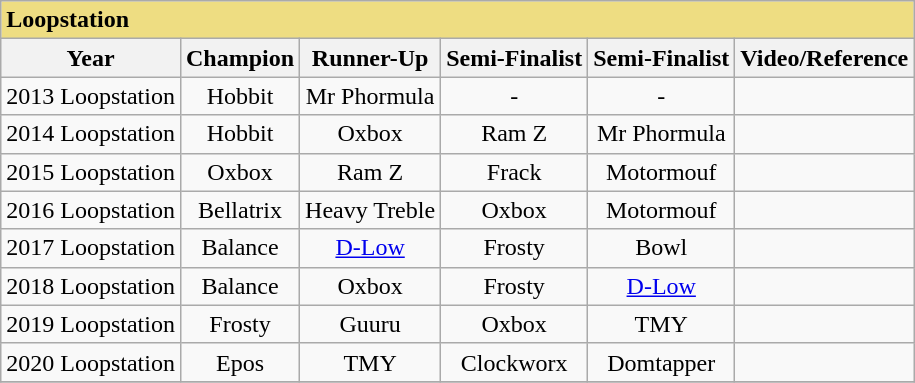<table class="wikitable" style="text-align: center">
<tr>
<td bgcolor=#EEDD82 colspan=7 align=left><span><strong>Loopstation</strong></span></td>
</tr>
<tr>
<th>Year</th>
<th>Champion</th>
<th>Runner-Up</th>
<th>Semi-Finalist</th>
<th>Semi-Finalist</th>
<th>Video/Reference</th>
</tr>
<tr>
<td>2013 Loopstation</td>
<td>Hobbit</td>
<td>Mr Phormula</td>
<td>-</td>
<td>-</td>
<td></td>
</tr>
<tr>
<td>2014 Loopstation</td>
<td>Hobbit</td>
<td>Oxbox</td>
<td>Ram Z</td>
<td>Mr Phormula</td>
<td></td>
</tr>
<tr>
<td>2015 Loopstation</td>
<td>Oxbox</td>
<td>Ram Z</td>
<td>Frack</td>
<td>Motormouf</td>
<td></td>
</tr>
<tr>
<td>2016 Loopstation</td>
<td>Bellatrix</td>
<td>Heavy Treble</td>
<td>Oxbox</td>
<td>Motormouf</td>
<td></td>
</tr>
<tr>
<td>2017 Loopstation</td>
<td>Balance</td>
<td><a href='#'>D-Low</a></td>
<td>Frosty</td>
<td>Bowl</td>
<td></td>
</tr>
<tr>
<td>2018 Loopstation</td>
<td>Balance</td>
<td>Oxbox</td>
<td>Frosty</td>
<td><a href='#'>D-Low</a></td>
<td></td>
</tr>
<tr>
<td>2019 Loopstation</td>
<td>Frosty</td>
<td>Guuru</td>
<td>Oxbox</td>
<td>TMY</td>
<td></td>
</tr>
<tr>
<td>2020 Loopstation</td>
<td>Epos</td>
<td>TMY</td>
<td>Clockworx</td>
<td>Domtapper</td>
<td></td>
</tr>
<tr>
</tr>
</table>
